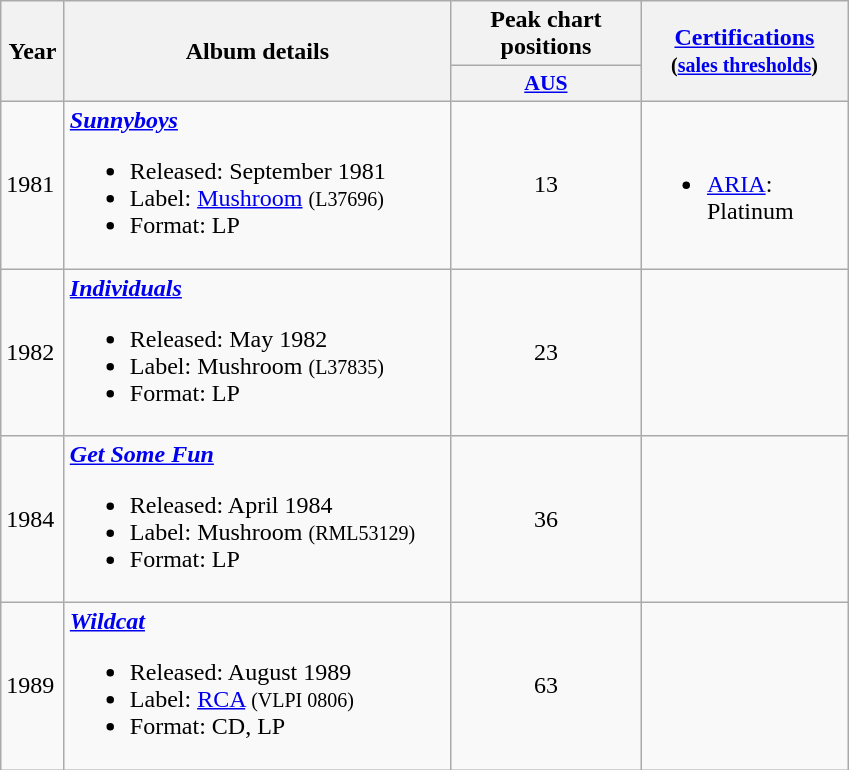<table class="wikitable" border="1">
<tr>
<th rowspan="2" width="35px">Year</th>
<th rowspan="2" width="250px">Album details</th>
<th colspan="1" width="120px">Peak chart positions</th>
<th rowspan="2" width="130"><a href='#'>Certifications</a><br><small>(<a href='#'>sales thresholds</a>)</small></th>
</tr>
<tr>
<th scope="col" style="width:3em; font-size:90%"><a href='#'>AUS</a><br></th>
</tr>
<tr>
<td>1981</td>
<td><strong><em><a href='#'>Sunnyboys</a></em></strong><br><ul><li>Released: September 1981</li><li>Label: <a href='#'>Mushroom</a> <small>(L37696)</small></li><li>Format: LP</li></ul></td>
<td style="text-align:center;">13</td>
<td><br><ul><li><a href='#'>ARIA</a>: Platinum</li></ul></td>
</tr>
<tr>
<td>1982</td>
<td><strong><em><a href='#'>Individuals</a></em></strong><br><ul><li>Released: May 1982</li><li>Label: Mushroom <small>(L37835)</small></li><li>Format: LP</li></ul></td>
<td style="text-align:center;">23</td>
<td></td>
</tr>
<tr>
<td>1984</td>
<td><strong><em><a href='#'>Get Some Fun</a></em></strong><br><ul><li>Released: April 1984</li><li>Label: Mushroom <small>(RML53129)</small></li><li>Format: LP</li></ul></td>
<td style="text-align:center;">36</td>
<td></td>
</tr>
<tr>
<td>1989</td>
<td><strong><em><a href='#'>Wildcat</a></em></strong><br><ul><li>Released: August 1989</li><li>Label: <a href='#'>RCA</a> <small>(VLPI 0806)</small></li><li>Format: CD, LP</li></ul></td>
<td style="text-align:center;">63</td>
<td></td>
</tr>
</table>
